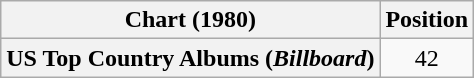<table class="wikitable plainrowheaders" style="text-align:center">
<tr>
<th scope="col">Chart (1980)</th>
<th scope="col">Position</th>
</tr>
<tr>
<th scope="row">US Top Country Albums (<em>Billboard</em>)</th>
<td>42</td>
</tr>
</table>
